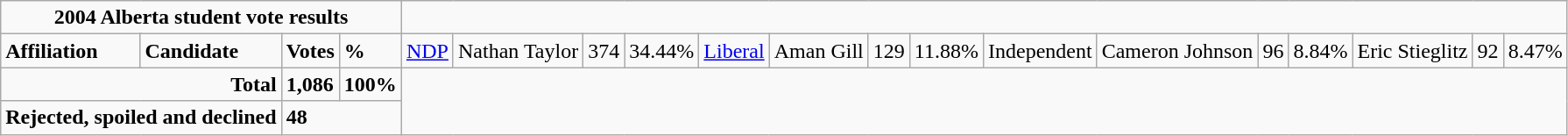<table class="wikitable">
<tr>
<td colspan="5" align="center"><strong>2004 Alberta student vote results</strong></td>
</tr>
<tr>
<td colspan="2"><strong>Affiliation</strong></td>
<td><strong>Candidate</strong></td>
<td><strong>Votes</strong></td>
<td><strong>%</strong><br></td>
<td><a href='#'>NDP</a></td>
<td>Nathan Taylor</td>
<td>374</td>
<td>34.44%<br>
</td>
<td><a href='#'>Liberal</a></td>
<td>Aman Gill</td>
<td>129</td>
<td>11.88%<br></td>
<td>Independent</td>
<td>Cameron Johnson</td>
<td>96</td>
<td>8.84%<br></td>
<td>Eric Stieglitz</td>
<td>92</td>
<td>8.47%<br></td>
</tr>
<tr>
<td colspan="3" align ="right"><strong>Total</strong></td>
<td><strong>1,086</strong></td>
<td><strong>100%</strong></td>
</tr>
<tr>
<td colspan="3" align="right"><strong>Rejected, spoiled and declined</strong></td>
<td colspan="2"><strong>48</strong></td>
</tr>
</table>
